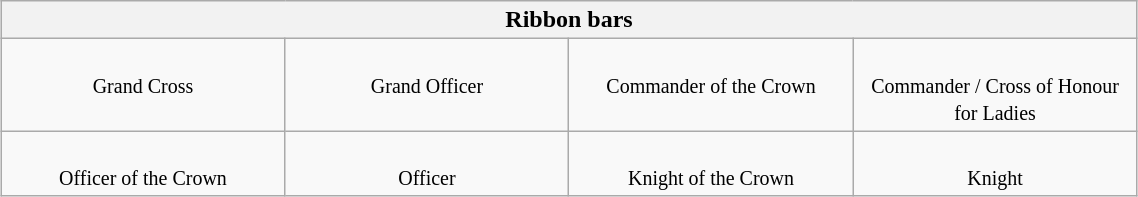<table align=center class=wikitable width=60% style="margin:1em auto;">
<tr>
<th colspan=4>Ribbon bars</th>
</tr>
<tr>
<td width=25% valign=top align=center> <br><small>Grand Cross</small></td>
<td width=25% valign=top align=center> <br><small>Grand Officer</small></td>
<td width=25% valign=top align=center> <br><small>Commander of the Crown</small></td>
<td width=25% valign=top align=center> <br><small>Commander / Cross of Honour for Ladies</small></td>
</tr>
<tr>
<td valign=top align=center> <br><small>Officer of the Crown</small></td>
<td valign=top align=center>  <br><small>Officer</small></td>
<td valign=top align=center> <br><small>Knight of the Crown</small></td>
<td valign=top align=center> <br><small>Knight</small></td>
</tr>
</table>
